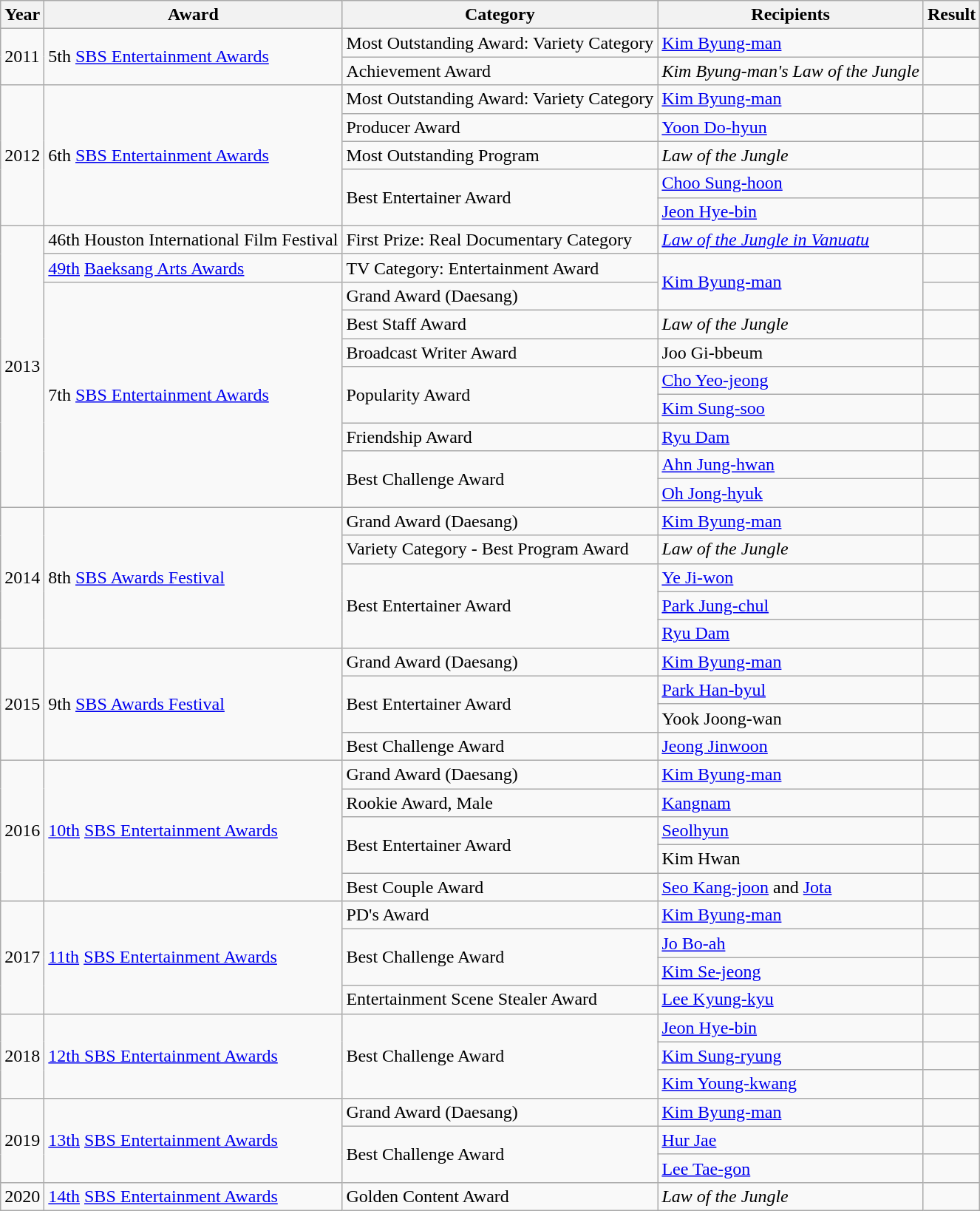<table class="wikitable">
<tr>
<th>Year</th>
<th>Award</th>
<th>Category</th>
<th>Recipients</th>
<th>Result</th>
</tr>
<tr>
<td rowspan=2>2011</td>
<td rowspan="2">5th <a href='#'>SBS Entertainment Awards</a></td>
<td>Most Outstanding Award: Variety Category</td>
<td><a href='#'>Kim Byung-man</a></td>
<td></td>
</tr>
<tr>
<td>Achievement Award</td>
<td><em>Kim Byung-man's Law of the Jungle</em></td>
<td></td>
</tr>
<tr>
<td rowspan=5>2012</td>
<td rowspan=5>6th <a href='#'>SBS Entertainment Awards</a></td>
<td>Most Outstanding Award: Variety Category</td>
<td><a href='#'>Kim Byung-man</a></td>
<td></td>
</tr>
<tr>
<td>Producer Award</td>
<td><a href='#'>Yoon Do-hyun</a></td>
<td></td>
</tr>
<tr>
<td>Most Outstanding Program</td>
<td><em>Law of the Jungle</em></td>
<td></td>
</tr>
<tr>
<td rowspan=2>Best Entertainer Award</td>
<td><a href='#'>Choo Sung-hoon</a></td>
<td></td>
</tr>
<tr>
<td><a href='#'>Jeon Hye-bin</a></td>
<td></td>
</tr>
<tr>
<td rowspan=10>2013</td>
<td>46th Houston International Film Festival</td>
<td>First Prize: Real Documentary Category</td>
<td><em><a href='#'>Law of the Jungle in Vanuatu</a></em></td>
<td></td>
</tr>
<tr>
<td><a href='#'>49th</a> <a href='#'>Baeksang Arts Awards</a></td>
<td>TV Category: Entertainment Award</td>
<td rowspan=2><a href='#'>Kim Byung-man</a></td>
<td></td>
</tr>
<tr>
<td rowspan=8>7th <a href='#'>SBS Entertainment Awards</a></td>
<td>Grand Award (Daesang)</td>
<td></td>
</tr>
<tr>
<td>Best Staff Award</td>
<td><em>Law of the Jungle</em></td>
<td></td>
</tr>
<tr>
<td>Broadcast Writer Award</td>
<td>Joo Gi-bbeum</td>
<td></td>
</tr>
<tr>
<td rowspan=2>Popularity Award</td>
<td><a href='#'>Cho Yeo-jeong</a></td>
<td></td>
</tr>
<tr>
<td><a href='#'>Kim Sung-soo</a></td>
<td></td>
</tr>
<tr>
<td>Friendship Award</td>
<td><a href='#'>Ryu Dam</a></td>
<td></td>
</tr>
<tr>
<td rowspan=2>Best Challenge Award</td>
<td><a href='#'>Ahn Jung-hwan</a></td>
<td></td>
</tr>
<tr>
<td><a href='#'>Oh Jong-hyuk</a></td>
<td></td>
</tr>
<tr>
<td rowspan=5>2014</td>
<td rowspan=5>8th <a href='#'>SBS Awards Festival</a></td>
<td>Grand Award (Daesang)</td>
<td><a href='#'>Kim Byung-man</a></td>
<td></td>
</tr>
<tr>
<td>Variety Category - Best Program Award</td>
<td><em>Law of the Jungle</em></td>
<td></td>
</tr>
<tr>
<td rowspan=3>Best Entertainer Award</td>
<td><a href='#'>Ye Ji-won</a></td>
<td></td>
</tr>
<tr>
<td><a href='#'>Park Jung-chul</a></td>
<td></td>
</tr>
<tr>
<td><a href='#'>Ryu Dam</a></td>
<td></td>
</tr>
<tr>
<td rowspan=4>2015</td>
<td rowspan=4>9th <a href='#'>SBS Awards Festival</a></td>
<td>Grand Award (Daesang)</td>
<td><a href='#'>Kim Byung-man</a> </td>
<td></td>
</tr>
<tr>
<td rowspan=2>Best Entertainer Award</td>
<td><a href='#'>Park Han-byul</a></td>
<td></td>
</tr>
<tr>
<td>Yook Joong-wan</td>
<td></td>
</tr>
<tr>
<td>Best Challenge Award</td>
<td><a href='#'>Jeong Jinwoon</a></td>
<td></td>
</tr>
<tr>
<td rowspan=5>2016</td>
<td rowspan=5><a href='#'>10th</a> <a href='#'>SBS Entertainment Awards</a></td>
<td>Grand Award (Daesang)</td>
<td><a href='#'>Kim Byung-man</a></td>
<td></td>
</tr>
<tr>
<td>Rookie Award, Male</td>
<td><a href='#'>Kangnam</a></td>
<td></td>
</tr>
<tr>
<td rowspan=2>Best Entertainer Award</td>
<td><a href='#'>Seolhyun</a></td>
<td></td>
</tr>
<tr>
<td>Kim Hwan</td>
<td></td>
</tr>
<tr>
<td>Best Couple Award</td>
<td><a href='#'>Seo Kang-joon</a> and <a href='#'>Jota</a></td>
<td></td>
</tr>
<tr>
<td rowspan=4>2017</td>
<td rowspan=4><a href='#'>11th</a> <a href='#'>SBS Entertainment Awards</a></td>
<td>PD's Award</td>
<td><a href='#'>Kim Byung-man</a></td>
<td></td>
</tr>
<tr>
<td rowspan=2>Best Challenge Award</td>
<td><a href='#'>Jo Bo-ah</a></td>
<td></td>
</tr>
<tr>
<td><a href='#'>Kim Se-jeong</a></td>
<td></td>
</tr>
<tr>
<td>Entertainment Scene Stealer Award</td>
<td><a href='#'>Lee Kyung-kyu</a></td>
<td></td>
</tr>
<tr>
<td rowspan=3>2018</td>
<td rowspan=3><a href='#'>12th SBS Entertainment Awards</a></td>
<td rowspan=3>Best Challenge Award</td>
<td><a href='#'>Jeon Hye-bin</a></td>
<td></td>
</tr>
<tr>
<td><a href='#'>Kim Sung-ryung</a></td>
<td></td>
</tr>
<tr>
<td><a href='#'>Kim Young-kwang</a></td>
<td></td>
</tr>
<tr>
<td rowspan=3>2019</td>
<td rowspan=3><a href='#'>13th</a> <a href='#'>SBS Entertainment Awards</a></td>
<td>Grand Award (Daesang)</td>
<td><a href='#'>Kim Byung-man</a></td>
<td></td>
</tr>
<tr>
<td rowspan=2>Best Challenge Award</td>
<td><a href='#'>Hur Jae</a></td>
<td></td>
</tr>
<tr>
<td><a href='#'>Lee Tae-gon</a></td>
<td></td>
</tr>
<tr>
<td>2020</td>
<td><a href='#'>14th</a> <a href='#'>SBS Entertainment Awards</a></td>
<td>Golden Content Award</td>
<td><em>Law of the Jungle</em></td>
<td></td>
</tr>
</table>
